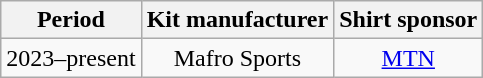<table class="wikitable" style="text-align: center">
<tr>
<th>Period</th>
<th>Kit manufacturer</th>
<th>Shirt sponsor</th>
</tr>
<tr>
<td>2023–present</td>
<td> Mafro Sports</td>
<td><a href='#'>MTN</a></td>
</tr>
</table>
